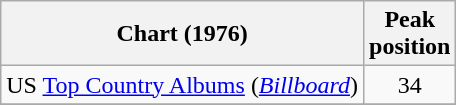<table class="wikitable sortable">
<tr>
<th align="left">Chart (1976)</th>
<th align="center">Peak<br>position</th>
</tr>
<tr>
<td align="left">US <a href='#'>Top Country Albums</a> (<em><a href='#'>Billboard</a></em>)</td>
<td align="center">34</td>
</tr>
<tr>
</tr>
</table>
